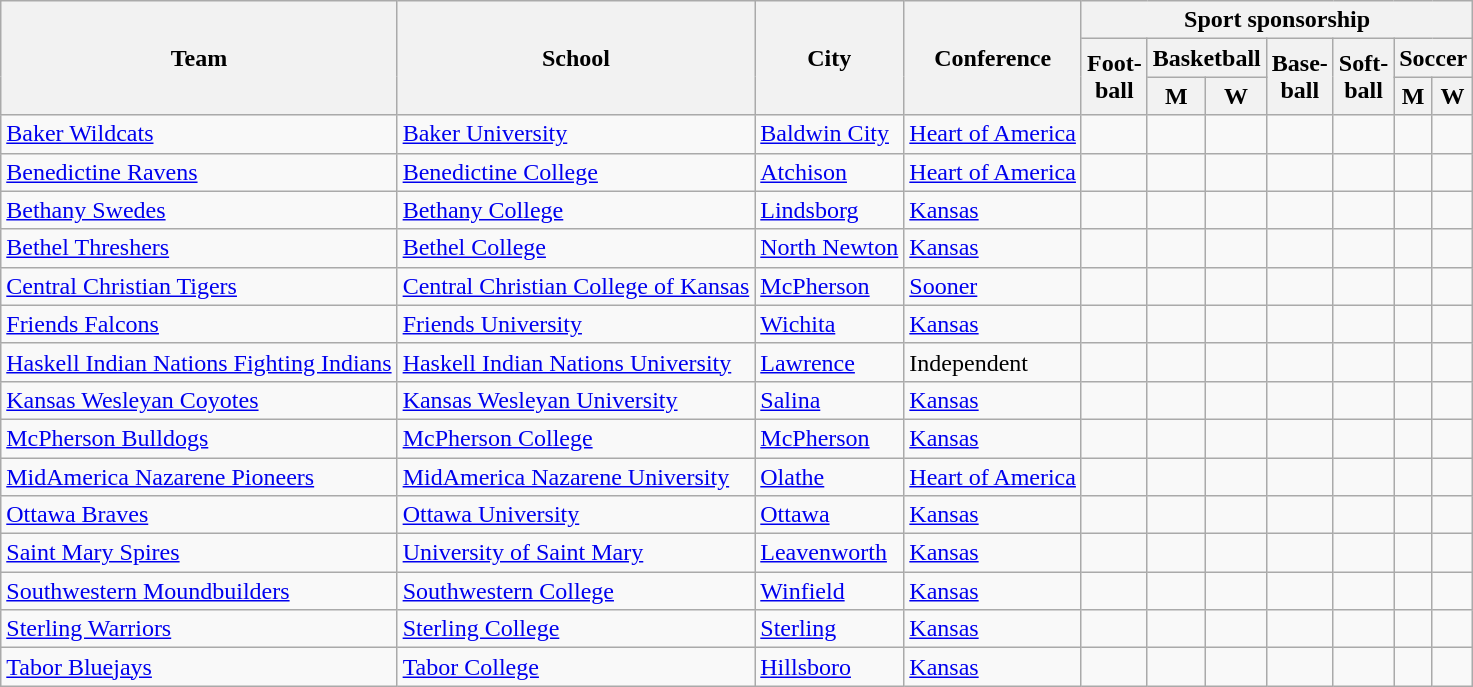<table class="sortable wikitable">
<tr>
<th rowspan=3>Team</th>
<th rowspan=3>School</th>
<th rowspan=3>City</th>
<th rowspan=3>Conference</th>
<th colspan=7>Sport sponsorship</th>
</tr>
<tr>
<th rowspan=2>Foot-<br>ball</th>
<th colspan=2>Basketball</th>
<th rowspan=2>Base-<br>ball</th>
<th rowspan=2>Soft-<br>ball</th>
<th colspan=2>Soccer</th>
</tr>
<tr>
<th>M</th>
<th>W</th>
<th>M</th>
<th>W</th>
</tr>
<tr>
<td><a href='#'>Baker Wildcats</a></td>
<td><a href='#'>Baker University</a></td>
<td><a href='#'>Baldwin City</a></td>
<td><a href='#'>Heart of America</a></td>
<td> </td>
<td></td>
<td></td>
<td></td>
<td></td>
<td></td>
<td></td>
</tr>
<tr>
<td><a href='#'>Benedictine Ravens</a></td>
<td><a href='#'>Benedictine College</a></td>
<td><a href='#'>Atchison</a></td>
<td><a href='#'>Heart of America</a></td>
<td></td>
<td></td>
<td></td>
<td></td>
<td></td>
<td></td>
<td></td>
</tr>
<tr>
<td><a href='#'>Bethany Swedes</a></td>
<td><a href='#'>Bethany College</a></td>
<td><a href='#'>Lindsborg</a></td>
<td><a href='#'>Kansas</a></td>
<td></td>
<td></td>
<td></td>
<td></td>
<td></td>
<td></td>
<td></td>
</tr>
<tr>
<td><a href='#'>Bethel Threshers</a></td>
<td><a href='#'>Bethel College</a></td>
<td><a href='#'>North Newton</a></td>
<td><a href='#'>Kansas</a></td>
<td> </td>
<td></td>
<td></td>
<td></td>
<td></td>
<td></td>
<td></td>
</tr>
<tr>
<td><a href='#'>Central Christian Tigers</a></td>
<td><a href='#'>Central Christian College of Kansas</a></td>
<td><a href='#'>McPherson</a></td>
<td><a href='#'>Sooner</a></td>
<td></td>
<td></td>
<td></td>
<td></td>
<td></td>
<td></td>
<td></td>
</tr>
<tr>
<td><a href='#'>Friends Falcons</a></td>
<td><a href='#'>Friends University</a></td>
<td><a href='#'>Wichita</a></td>
<td><a href='#'>Kansas</a></td>
<td></td>
<td></td>
<td></td>
<td></td>
<td></td>
<td></td>
<td></td>
</tr>
<tr>
<td><a href='#'>Haskell Indian Nations Fighting Indians</a></td>
<td><a href='#'>Haskell Indian Nations University</a></td>
<td><a href='#'>Lawrence</a></td>
<td>Independent</td>
<td></td>
<td></td>
<td></td>
<td></td>
<td></td>
<td></td>
<td></td>
</tr>
<tr>
<td><a href='#'>Kansas Wesleyan Coyotes</a></td>
<td><a href='#'>Kansas Wesleyan University</a></td>
<td><a href='#'>Salina</a></td>
<td><a href='#'>Kansas</a></td>
<td> </td>
<td></td>
<td></td>
<td></td>
<td></td>
<td></td>
<td></td>
</tr>
<tr>
<td><a href='#'>McPherson Bulldogs</a></td>
<td><a href='#'>McPherson College</a></td>
<td><a href='#'>McPherson</a></td>
<td><a href='#'>Kansas</a></td>
<td></td>
<td></td>
<td></td>
<td></td>
<td></td>
<td></td>
<td></td>
</tr>
<tr>
<td><a href='#'>MidAmerica Nazarene Pioneers</a></td>
<td><a href='#'>MidAmerica Nazarene University</a></td>
<td><a href='#'>Olathe</a></td>
<td><a href='#'>Heart of America</a></td>
<td></td>
<td></td>
<td></td>
<td></td>
<td></td>
<td></td>
<td></td>
</tr>
<tr>
<td><a href='#'>Ottawa Braves</a></td>
<td><a href='#'>Ottawa University</a></td>
<td><a href='#'>Ottawa</a></td>
<td><a href='#'>Kansas</a></td>
<td> </td>
<td></td>
<td></td>
<td></td>
<td></td>
<td></td>
<td></td>
</tr>
<tr>
<td><a href='#'>Saint Mary Spires</a></td>
<td><a href='#'>University of Saint Mary</a></td>
<td><a href='#'>Leavenworth</a></td>
<td><a href='#'>Kansas</a></td>
<td> </td>
<td></td>
<td></td>
<td></td>
<td></td>
<td></td>
<td></td>
</tr>
<tr>
<td><a href='#'>Southwestern Moundbuilders</a></td>
<td><a href='#'>Southwestern College</a></td>
<td><a href='#'>Winfield</a></td>
<td><a href='#'>Kansas</a></td>
<td> </td>
<td></td>
<td></td>
<td></td>
<td></td>
<td></td>
<td></td>
</tr>
<tr>
<td><a href='#'>Sterling Warriors</a></td>
<td><a href='#'>Sterling College</a></td>
<td><a href='#'>Sterling</a></td>
<td><a href='#'>Kansas</a></td>
<td></td>
<td></td>
<td></td>
<td></td>
<td></td>
<td></td>
<td></td>
</tr>
<tr>
<td><a href='#'>Tabor Bluejays</a></td>
<td><a href='#'>Tabor College</a></td>
<td><a href='#'>Hillsboro</a></td>
<td><a href='#'>Kansas</a></td>
<td></td>
<td></td>
<td></td>
<td></td>
<td></td>
<td></td>
<td></td>
</tr>
</table>
